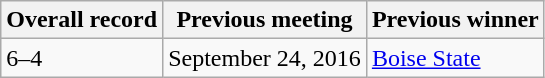<table class="wikitable">
<tr>
<th>Overall record</th>
<th>Previous meeting</th>
<th>Previous winner</th>
</tr>
<tr>
<td>6–4</td>
<td>September 24, 2016</td>
<td><a href='#'>Boise State</a></td>
</tr>
</table>
